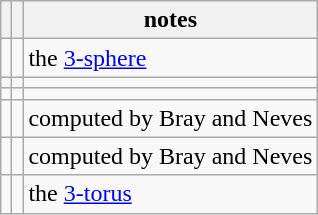<table class="wikitable">
<tr>
<th></th>
<th></th>
<th>notes</th>
</tr>
<tr>
<td><a href='#'></a></td>
<td></td>
<td>the <a href='#'>3-sphere</a></td>
</tr>
<tr>
<td></td>
<td></td>
<td></td>
</tr>
<tr>
<td></td>
<td></td>
<td></td>
</tr>
<tr>
<td><a href='#'></a></td>
<td></td>
<td>computed by Bray and Neves</td>
</tr>
<tr>
<td></td>
<td></td>
<td>computed by Bray and Neves</td>
</tr>
<tr>
<td><a href='#'></a></td>
<td></td>
<td>the <a href='#'>3-torus</a></td>
</tr>
</table>
